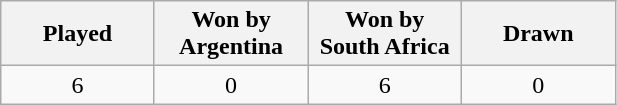<table class="wikitable">
<tr>
<th width="95">Played</th>
<th width="95">Won by<br>Argentina</th>
<th width="95">Won by<br>South Africa</th>
<th width="95">Drawn</th>
</tr>
<tr>
<td align=center>6</td>
<td align=center>0</td>
<td align=center>6</td>
<td align=center>0</td>
</tr>
</table>
